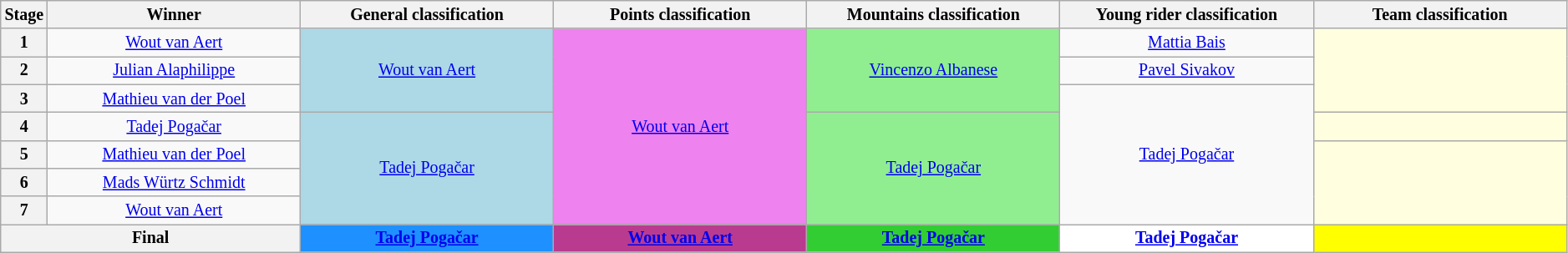<table class="wikitable" style="text-align: center; font-size:smaller;">
<tr>
<th width="1%">Stage</th>
<th width="16.5%">Winner</th>
<th width="16.5%">General classification<br></th>
<th width="16.5%">Points classification<br></th>
<th width="16.5%">Mountains classification<br></th>
<th width="16.5%">Young rider classification<br></th>
<th width="16.5%">Team classification</th>
</tr>
<tr>
<th>1</th>
<td><a href='#'>Wout van Aert</a></td>
<td style="background:#ADD8E6;" rowspan="3"><a href='#'>Wout van Aert</a></td>
<td style="background:violet;" rowspan="7"><a href='#'>Wout van Aert</a></td>
<td style="background:lightgreen;" rowspan="3"><a href='#'>Vincenzo Albanese</a></td>
<td style="background:offwhite;"><a href='#'>Mattia Bais</a></td>
<td style="background:lightyellow;" rowspan="3"></td>
</tr>
<tr>
<th>2</th>
<td><a href='#'>Julian Alaphilippe</a></td>
<td style="background:offwhite;"><a href='#'>Pavel Sivakov</a></td>
</tr>
<tr>
<th>3</th>
<td><a href='#'>Mathieu van der Poel</a></td>
<td style="background:offwhite;" rowspan="5"><a href='#'>Tadej Pogačar</a></td>
</tr>
<tr>
<th>4</th>
<td><a href='#'>Tadej Pogačar</a></td>
<td style="background:#ADD8E6;" rowspan="4"><a href='#'>Tadej Pogačar</a></td>
<td style="background:lightgreen;" rowspan="4"><a href='#'>Tadej Pogačar</a></td>
<td style="background:lightyellow;"></td>
</tr>
<tr>
<th>5</th>
<td><a href='#'>Mathieu van der Poel</a></td>
<td style="background:lightyellow;" rowspan="3"></td>
</tr>
<tr>
<th>6</th>
<td><a href='#'>Mads Würtz Schmidt</a></td>
</tr>
<tr>
<th>7</th>
<td><a href='#'>Wout van Aert</a></td>
</tr>
<tr>
<th colspan="2">Final</th>
<th style="background:dodgerblue;"><a href='#'>Tadej Pogačar</a></th>
<th style="background:#B93B8F;"><a href='#'>Wout van Aert</a></th>
<th style="background:limegreen;"><a href='#'>Tadej Pogačar</a></th>
<th style="background:white;"><a href='#'>Tadej Pogačar</a></th>
<th style="background:yellow;"></th>
</tr>
</table>
